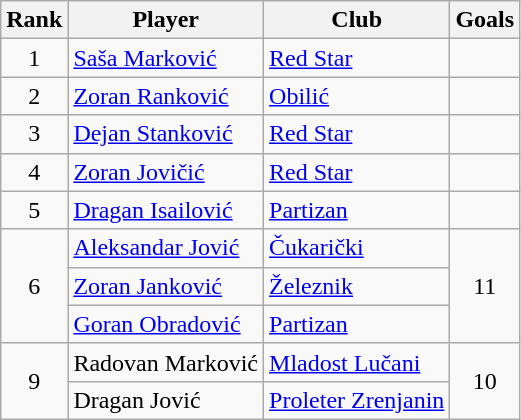<table class="wikitable">
<tr>
<th>Rank</th>
<th>Player</th>
<th>Club</th>
<th>Goals</th>
</tr>
<tr>
<td rowspan=1 align=center>1</td>
<td> <a href='#'>Saša Marković</a></td>
<td><a href='#'>Red Star</a></td>
<td></td>
</tr>
<tr>
<td rowspan=1 align=center>2</td>
<td> <a href='#'>Zoran Ranković</a></td>
<td><a href='#'>Obilić</a></td>
<td></td>
</tr>
<tr>
<td rowspan=1 align=center>3</td>
<td> <a href='#'>Dejan Stanković</a></td>
<td><a href='#'>Red Star</a></td>
<td></td>
</tr>
<tr>
<td rowspan=1 align=center>4</td>
<td> <a href='#'>Zoran Jovičić</a></td>
<td><a href='#'>Red Star</a></td>
<td></td>
</tr>
<tr>
<td rowspan=1 align=center>5</td>
<td> <a href='#'>Dragan Isailović</a></td>
<td><a href='#'>Partizan</a></td>
<td></td>
</tr>
<tr>
<td rowspan=3 align=center>6</td>
<td> <a href='#'>Aleksandar Jović</a></td>
<td><a href='#'>Čukarički</a></td>
<td rowspan=3 align=center>11</td>
</tr>
<tr>
<td> <a href='#'>Zoran Janković</a></td>
<td><a href='#'>Železnik</a></td>
</tr>
<tr>
<td> <a href='#'>Goran Obradović</a></td>
<td><a href='#'>Partizan</a></td>
</tr>
<tr>
<td rowspan=2 align=center>9</td>
<td> Radovan Marković</td>
<td><a href='#'>Mladost Lučani</a></td>
<td rowspan=2 align=center>10</td>
</tr>
<tr>
<td> Dragan Jović</td>
<td><a href='#'>Proleter Zrenjanin</a></td>
</tr>
</table>
